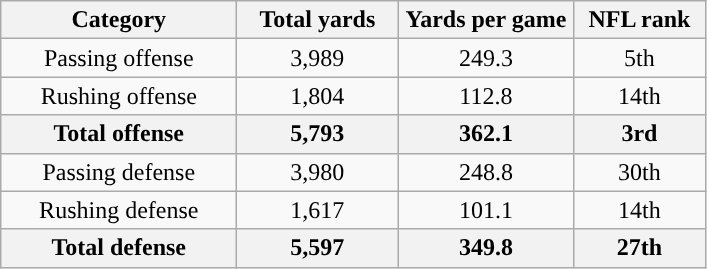<table class="wikitable" style="text-align:center">
<tr>
<th width=150px>Category</th>
<th width=100px>Total yards</th>
<th width=110px>Yards per game</th>
<th width=80px>NFL rank<br></th>
</tr>
<tr>
<td>Passing offense</td>
<td>3,989</td>
<td>249.3</td>
<td>5th</td>
</tr>
<tr>
<td>Rushing offense</td>
<td>1,804</td>
<td>112.8</td>
<td>14th</td>
</tr>
<tr>
<th>Total offense</th>
<th>5,793</th>
<th>362.1</th>
<th>3rd</th>
</tr>
<tr>
<td>Passing defense</td>
<td>3,980</td>
<td>248.8</td>
<td>30th</td>
</tr>
<tr>
<td>Rushing defense</td>
<td>1,617</td>
<td>101.1</td>
<td>14th</td>
</tr>
<tr>
<th>Total defense</th>
<th>5,597</th>
<th>349.8</th>
<th>27th</th>
</tr>
</table>
